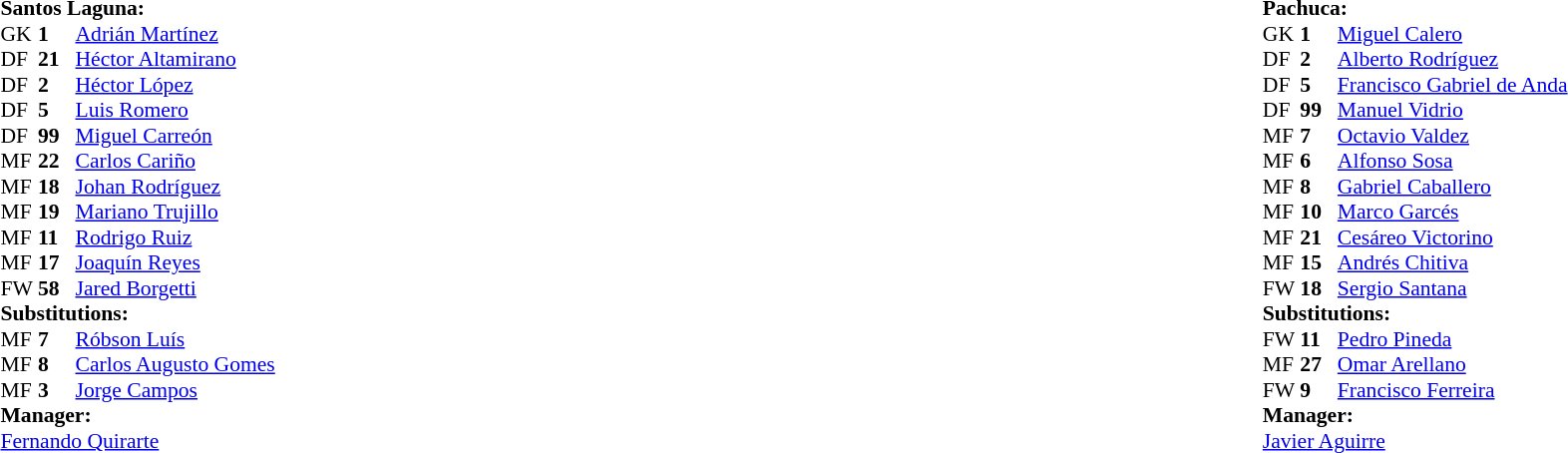<table width="100%">
<tr>
<td valign="top" width="50%"><br><table style="font-size: 90%" cellspacing="0" cellpadding="0">
<tr>
<td colspan="4"><strong>Santos Laguna:</strong></td>
</tr>
<tr>
<th width=25></th>
<th width=25></th>
</tr>
<tr>
<td>GK</td>
<td><strong>1</strong></td>
<td> <a href='#'>Adrián Martínez</a></td>
</tr>
<tr>
<td>DF</td>
<td><strong>21</strong></td>
<td> <a href='#'>Héctor Altamirano</a></td>
<td></td>
<td></td>
</tr>
<tr>
<td>DF</td>
<td><strong>2</strong></td>
<td> <a href='#'>Héctor López</a></td>
<td></td>
<td></td>
</tr>
<tr>
<td>DF</td>
<td><strong>5</strong></td>
<td> <a href='#'>Luis Romero</a></td>
</tr>
<tr>
<td>DF</td>
<td><strong>99</strong></td>
<td> <a href='#'>Miguel Carreón</a></td>
</tr>
<tr>
<td>MF</td>
<td><strong>22</strong></td>
<td> <a href='#'>Carlos Cariño</a></td>
</tr>
<tr>
<td>MF</td>
<td><strong>18</strong></td>
<td> <a href='#'>Johan Rodríguez</a></td>
<td></td>
</tr>
<tr>
<td>MF</td>
<td><strong>19</strong></td>
<td> <a href='#'>Mariano Trujillo</a></td>
</tr>
<tr>
<td>MF</td>
<td><strong>11</strong></td>
<td> <a href='#'>Rodrigo Ruiz</a></td>
<td></td>
</tr>
<tr>
<td>MF</td>
<td><strong>17</strong></td>
<td> <a href='#'>Joaquín Reyes</a></td>
<td></td>
<td></td>
</tr>
<tr>
<td>FW</td>
<td><strong>58</strong></td>
<td> <a href='#'>Jared Borgetti</a></td>
</tr>
<tr>
<td colspan=3><strong>Substitutions:</strong></td>
</tr>
<tr>
<td>MF</td>
<td><strong>7</strong></td>
<td> <a href='#'>Róbson Luís</a></td>
<td></td>
<td></td>
</tr>
<tr>
<td>MF</td>
<td><strong>8</strong></td>
<td> <a href='#'>Carlos Augusto Gomes</a></td>
<td></td>
<td></td>
</tr>
<tr>
<td>MF</td>
<td><strong>3</strong></td>
<td> <a href='#'>Jorge Campos</a></td>
<td></td>
<td></td>
</tr>
<tr>
<td colspan=3><strong>Manager:</strong></td>
</tr>
<tr>
<td colspan=4> <a href='#'>Fernando Quirarte</a></td>
</tr>
</table>
</td>
<td valign=top></td>
<td valign=top width=50%><br><table style="font-size: 90%" cellspacing="0" cellpadding="0" align=center>
<tr>
<td colspan="4"><strong>Pachuca:</strong></td>
</tr>
<tr>
<th width=25></th>
<th width=25></th>
</tr>
<tr>
<td>GK</td>
<td><strong>1</strong></td>
<td> <a href='#'>Miguel Calero</a></td>
</tr>
<tr>
<td>DF</td>
<td><strong>2</strong></td>
<td> <a href='#'>Alberto Rodríguez</a></td>
</tr>
<tr>
<td>DF</td>
<td><strong>5</strong></td>
<td> <a href='#'>Francisco Gabriel de Anda</a></td>
<td></td>
</tr>
<tr>
<td>DF</td>
<td><strong>99</strong></td>
<td> <a href='#'>Manuel Vidrio</a></td>
<td></td>
</tr>
<tr>
<td>MF</td>
<td><strong>7</strong></td>
<td> <a href='#'>Octavio Valdez</a></td>
</tr>
<tr>
<td>MF</td>
<td><strong>6</strong></td>
<td> <a href='#'>Alfonso Sosa</a></td>
</tr>
<tr>
<td>MF</td>
<td><strong>8</strong></td>
<td> <a href='#'>Gabriel Caballero</a></td>
</tr>
<tr>
<td>MF</td>
<td><strong>10</strong></td>
<td> <a href='#'>Marco Garcés</a></td>
<td></td>
<td></td>
</tr>
<tr>
<td>MF</td>
<td><strong>21</strong></td>
<td> <a href='#'>Cesáreo Victorino</a></td>
<td></td>
</tr>
<tr>
<td>MF</td>
<td><strong>15</strong></td>
<td> <a href='#'>Andrés Chitiva</a></td>
<td></td>
<td></td>
</tr>
<tr>
<td>FW</td>
<td><strong>18</strong></td>
<td> <a href='#'>Sergio Santana</a></td>
</tr>
<tr>
<td colspan=3><strong>Substitutions:</strong></td>
</tr>
<tr>
<td>FW</td>
<td><strong>11</strong></td>
<td> <a href='#'>Pedro Pineda</a></td>
<td></td>
<td></td>
</tr>
<tr>
<td>MF</td>
<td><strong>27</strong></td>
<td> <a href='#'>Omar Arellano</a></td>
<td></td>
<td> </td>
</tr>
<tr>
<td>FW</td>
<td><strong>9</strong></td>
<td> <a href='#'>Francisco Ferreira</a></td>
<td></td>
<td></td>
</tr>
<tr>
<td colspan=3><strong>Manager:</strong></td>
</tr>
<tr>
<td colspan=4> <a href='#'>Javier Aguirre</a></td>
</tr>
</table>
</td>
</tr>
</table>
